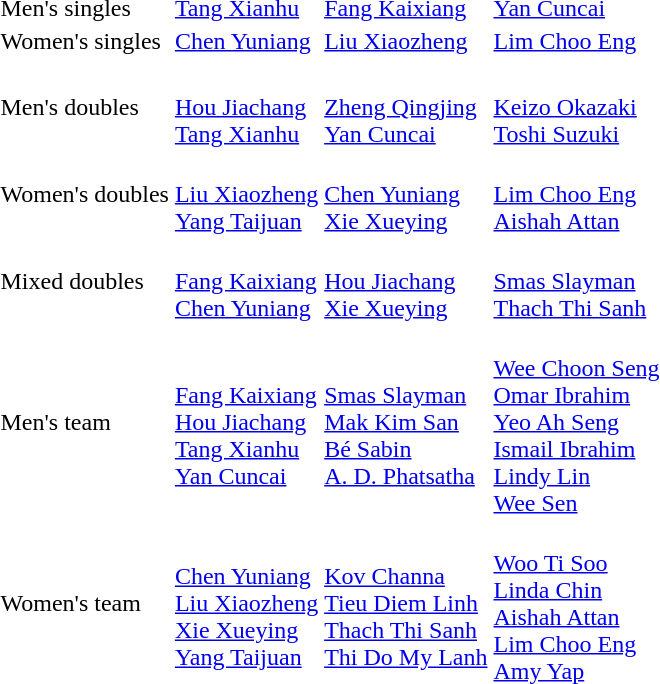<table>
<tr>
<td>Men's singles</td>
<td><a href='#'>Tang Xianhu</a><br></td>
<td><a href='#'>Fang Kaixiang</a><br></td>
<td><a href='#'>Yan Cuncai</a><br></td>
</tr>
<tr>
<td>Women's singles</td>
<td><a href='#'>Chen Yuniang</a><br></td>
<td><a href='#'>Liu Xiaozheng</a><br></td>
<td><a href='#'>Lim Choo Eng</a><br></td>
</tr>
<tr>
<th colspan="4"></th>
</tr>
<tr>
<td>Men's doubles</td>
<td><br><a href='#'>Hou Jiachang</a><br><a href='#'>Tang Xianhu</a></td>
<td><br><a href='#'>Zheng Qingjing</a><br><a href='#'>Yan Cuncai</a></td>
<td><br><a href='#'>Keizo Okazaki</a><br><a href='#'>Toshi Suzuki</a></td>
</tr>
<tr>
<td>Women's doubles</td>
<td><br><a href='#'>Liu Xiaozheng</a><br><a href='#'>Yang Taijuan</a></td>
<td><br><a href='#'>Chen Yuniang</a><br><a href='#'>Xie Xueying</a></td>
<td><br><a href='#'>Lim Choo Eng</a><br><a href='#'>Aishah Attan</a></td>
</tr>
<tr>
<td>Mixed doubles</td>
<td><br><a href='#'>Fang Kaixiang</a><br><a href='#'>Chen Yuniang</a></td>
<td><br><a href='#'>Hou Jiachang</a><br><a href='#'>Xie Xueying</a></td>
<td><br><a href='#'>Smas Slayman</a><br><a href='#'>Thach Thi Sanh</a></td>
</tr>
<tr>
<td>Men's team</td>
<td><br><a href='#'>Fang Kaixiang</a><br><a href='#'>Hou Jiachang</a><br><a href='#'>Tang Xianhu</a><br><a href='#'>Yan Cuncai</a></td>
<td><br><a href='#'>Smas Slayman</a><br><a href='#'>Mak Kim San</a><br><a href='#'>Bé Sabin</a><br><a href='#'>A. D. Phatsatha</a></td>
<td><br><a href='#'>Wee Choon Seng</a><br><a href='#'>Omar Ibrahim</a><br><a href='#'>Yeo Ah Seng</a><br><a href='#'>Ismail Ibrahim</a><br><a href='#'>Lindy Lin</a><br><a href='#'>Wee Sen</a></td>
</tr>
<tr>
<td>Women's team</td>
<td><br><a href='#'>Chen Yuniang</a><br><a href='#'>Liu Xiaozheng</a><br><a href='#'>Xie Xueying</a><br><a href='#'>Yang Taijuan</a></td>
<td><br><a href='#'>Kov Channa</a><br><a href='#'>Tieu Diem Linh</a><br><a href='#'>Thach Thi Sanh</a><br><a href='#'>Thi Do My Lanh</a></td>
<td><br><a href='#'>Woo Ti Soo</a><br><a href='#'>Linda Chin</a><br><a href='#'>Aishah Attan</a><br><a href='#'>Lim Choo Eng</a><br><a href='#'>Amy Yap</a></td>
</tr>
</table>
